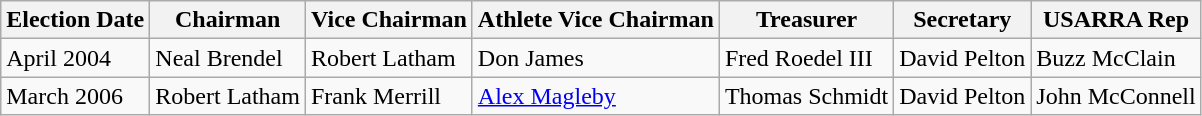<table class="wikitable">
<tr>
<th>Election Date</th>
<th>Chairman</th>
<th>Vice Chairman</th>
<th>Athlete Vice Chairman</th>
<th>Treasurer</th>
<th>Secretary</th>
<th>USARRA Rep</th>
</tr>
<tr>
<td>April 2004</td>
<td>Neal Brendel</td>
<td>Robert Latham</td>
<td>Don James</td>
<td>Fred Roedel III</td>
<td>David Pelton</td>
<td>Buzz McClain</td>
</tr>
<tr>
<td>March 2006</td>
<td>Robert Latham</td>
<td>Frank Merrill</td>
<td><a href='#'>Alex Magleby</a></td>
<td>Thomas Schmidt</td>
<td>David Pelton</td>
<td>John McConnell</td>
</tr>
</table>
